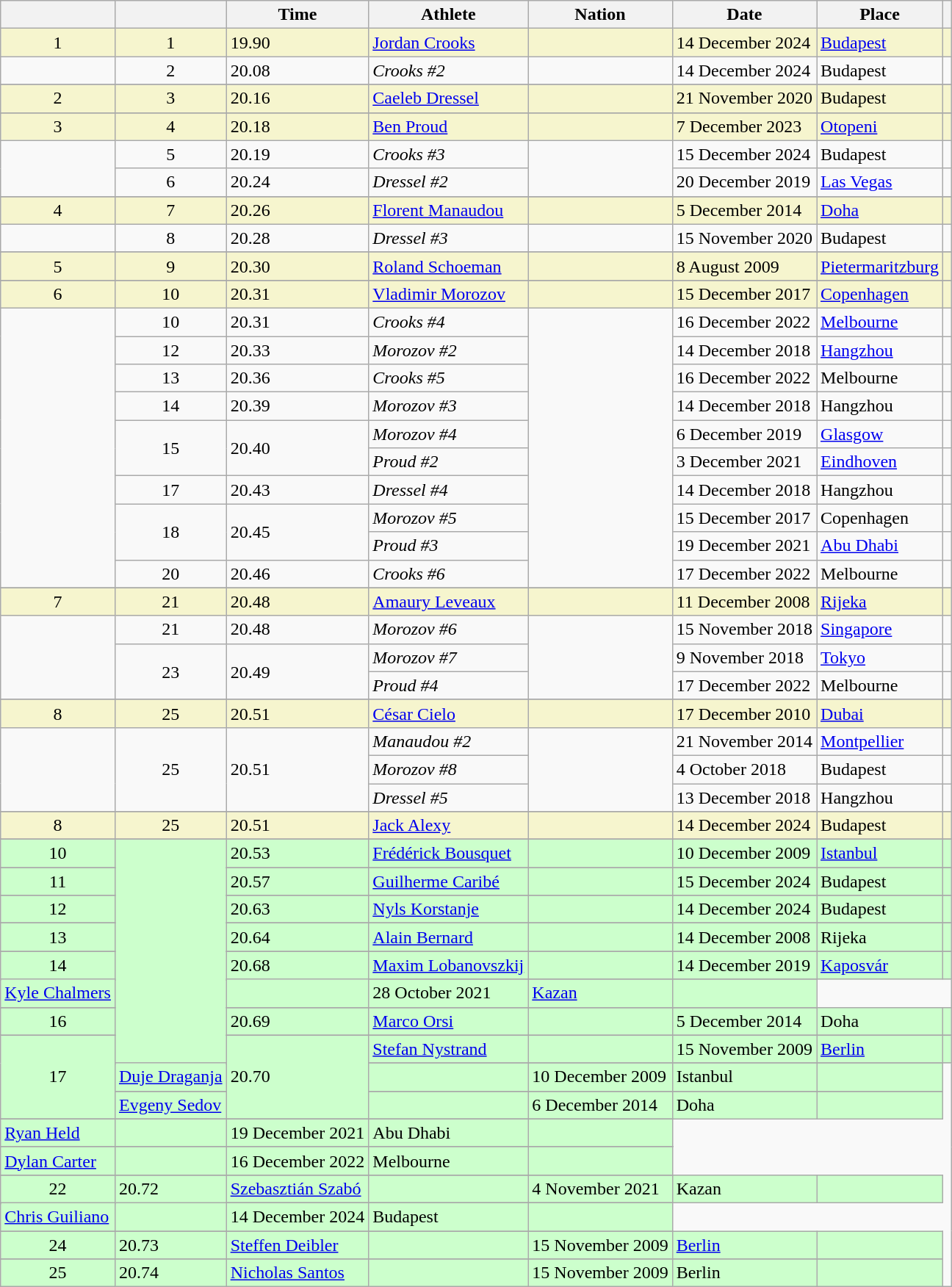<table class="wikitable sortable">
<tr>
<th></th>
<th></th>
<th>Time</th>
<th>Athlete</th>
<th>Nation</th>
<th>Date</th>
<th>Place</th>
<th class="unsortable"></th>
</tr>
<tr bgcolor=f6F5CE>
<td align=center>1</td>
<td align=center>1</td>
<td>19.90</td>
<td><a href='#'>Jordan Crooks</a></td>
<td></td>
<td>14 December 2024</td>
<td><a href='#'>Budapest</a></td>
<td></td>
</tr>
<tr>
<td align=center></td>
<td align=center>2</td>
<td>20.08</td>
<td><em>Crooks #2</em></td>
<td></td>
<td>14 December 2024</td>
<td>Budapest</td>
<td></td>
</tr>
<tr>
</tr>
<tr bgcolor=f6F5CE>
<td align=center>2</td>
<td align=center>3</td>
<td>20.16</td>
<td><a href='#'>Caeleb Dressel</a></td>
<td></td>
<td>21 November 2020</td>
<td>Budapest</td>
<td></td>
</tr>
<tr>
</tr>
<tr bgcolor=f6F5CE>
<td align=center>3</td>
<td align=center>4</td>
<td>20.18</td>
<td><a href='#'>Ben Proud</a></td>
<td></td>
<td>7 December 2023</td>
<td><a href='#'>Otopeni</a></td>
<td></td>
</tr>
<tr>
<td rowspan="2"></td>
<td align=center>5</td>
<td>20.19</td>
<td><em>Crooks #3</em></td>
<td rowspan="2"></td>
<td>15 December 2024</td>
<td>Budapest</td>
<td></td>
</tr>
<tr>
<td align=center>6</td>
<td>20.24</td>
<td><em>Dressel #2</em></td>
<td>20 December 2019</td>
<td><a href='#'>Las Vegas</a></td>
<td></td>
</tr>
<tr>
</tr>
<tr bgcolor=f6F5CE>
<td align=center>4</td>
<td align=center>7</td>
<td>20.26</td>
<td><a href='#'>Florent Manaudou</a></td>
<td></td>
<td>5 December 2014</td>
<td><a href='#'>Doha</a></td>
<td></td>
</tr>
<tr>
<td align=center></td>
<td align=center>8</td>
<td>20.28</td>
<td><em>Dressel #3</em></td>
<td></td>
<td>15 November 2020</td>
<td>Budapest</td>
<td></td>
</tr>
<tr>
</tr>
<tr bgcolor=f6F5CE>
<td align=center>5</td>
<td align=center>9</td>
<td>20.30</td>
<td><a href='#'>Roland Schoeman</a></td>
<td></td>
<td>8 August 2009</td>
<td><a href='#'>Pietermaritzburg</a></td>
<td></td>
</tr>
<tr>
</tr>
<tr bgcolor=f6F5CE>
<td align=center>6</td>
<td align=center>10</td>
<td>20.31</td>
<td><a href='#'>Vladimir Morozov</a></td>
<td></td>
<td>15 December 2017</td>
<td><a href='#'>Copenhagen</a></td>
<td></td>
</tr>
<tr>
<td rowspan="10"></td>
<td align=center>10</td>
<td>20.31</td>
<td><em>Crooks #4</em></td>
<td rowspan="10"></td>
<td>16 December 2022</td>
<td><a href='#'>Melbourne</a></td>
<td></td>
</tr>
<tr>
<td align=center>12</td>
<td>20.33</td>
<td><em>Morozov #2</em></td>
<td>14 December 2018</td>
<td><a href='#'>Hangzhou</a></td>
<td></td>
</tr>
<tr>
<td align=center>13</td>
<td>20.36</td>
<td><em>Crooks #5</em></td>
<td>16 December 2022</td>
<td>Melbourne</td>
<td></td>
</tr>
<tr>
<td align=center>14</td>
<td>20.39</td>
<td><em>Morozov #3</em></td>
<td>14 December 2018</td>
<td>Hangzhou</td>
<td></td>
</tr>
<tr>
<td rowspan="2" align=center>15</td>
<td rowspan="2">20.40</td>
<td><em>Morozov #4</em></td>
<td>6 December 2019</td>
<td><a href='#'>Glasgow</a></td>
<td></td>
</tr>
<tr>
<td><em>Proud #2</em></td>
<td>3 December 2021</td>
<td><a href='#'>Eindhoven</a></td>
<td></td>
</tr>
<tr>
<td align=center>17</td>
<td>20.43</td>
<td><em>Dressel #4</em></td>
<td>14 December 2018</td>
<td>Hangzhou</td>
<td></td>
</tr>
<tr>
<td rowspan="2" align=center>18</td>
<td rowspan="2">20.45</td>
<td><em>Morozov #5</em></td>
<td>15 December 2017</td>
<td>Copenhagen</td>
<td></td>
</tr>
<tr>
<td><em>Proud #3</em></td>
<td>19 December 2021</td>
<td><a href='#'>Abu Dhabi</a></td>
<td></td>
</tr>
<tr>
<td align=center>20</td>
<td>20.46</td>
<td><em>Crooks #6</em></td>
<td>17 December 2022</td>
<td>Melbourne</td>
<td></td>
</tr>
<tr>
</tr>
<tr bgcolor=f6F5CE>
<td align=center>7</td>
<td align=center>21</td>
<td>20.48</td>
<td><a href='#'>Amaury Leveaux</a></td>
<td></td>
<td>11 December 2008</td>
<td><a href='#'>Rijeka</a></td>
<td></td>
</tr>
<tr>
<td rowspan="3"></td>
<td align=center>21</td>
<td>20.48</td>
<td><em>Morozov #6</em></td>
<td rowspan="3"></td>
<td>15 November 2018</td>
<td><a href='#'>Singapore</a></td>
<td></td>
</tr>
<tr>
<td rowspan="2" align=center>23</td>
<td rowspan="2">20.49</td>
<td><em>Morozov #7</em></td>
<td>9 November 2018</td>
<td><a href='#'>Tokyo</a></td>
<td></td>
</tr>
<tr>
<td><em>Proud #4</em></td>
<td>17 December 2022</td>
<td>Melbourne</td>
<td></td>
</tr>
<tr>
</tr>
<tr bgcolor=f6F5CE>
<td align=center>8</td>
<td align=center>25</td>
<td>20.51</td>
<td><a href='#'>César Cielo</a></td>
<td></td>
<td>17 December 2010</td>
<td><a href='#'>Dubai</a></td>
<td></td>
</tr>
<tr>
<td rowspan="3"></td>
<td rowspan="3" align=center>25</td>
<td rowspan="3">20.51</td>
<td><em>Manaudou #2</em></td>
<td rowspan="3"></td>
<td>21 November 2014</td>
<td><a href='#'>Montpellier</a></td>
<td></td>
</tr>
<tr>
<td><em>Morozov #8</em></td>
<td>4 October 2018</td>
<td>Budapest</td>
<td></td>
</tr>
<tr>
<td><em>Dressel #5</em></td>
<td>13 December 2018</td>
<td>Hangzhou</td>
<td></td>
</tr>
<tr>
</tr>
<tr bgcolor=f6F5CE>
<td align=center>8</td>
<td align=center>25</td>
<td>20.51</td>
<td><a href='#'>Jack Alexy</a></td>
<td></td>
<td>14 December 2024</td>
<td>Budapest</td>
<td></td>
</tr>
<tr>
</tr>
<tr bgcolor=CCFFCC>
<td align=center>10</td>
<td rowspan="16" align=center></td>
<td>20.53</td>
<td><a href='#'>Frédérick Bousquet</a></td>
<td></td>
<td>10 December 2009</td>
<td><a href='#'>Istanbul</a></td>
<td></td>
</tr>
<tr>
</tr>
<tr bgcolor=CCFFCC>
<td align=center>11</td>
<td>20.57</td>
<td><a href='#'>Guilherme Caribé</a></td>
<td></td>
<td>15 December 2024</td>
<td>Budapest</td>
<td></td>
</tr>
<tr>
</tr>
<tr bgcolor=CCFFCC>
<td align=center>12</td>
<td>20.63</td>
<td><a href='#'>Nyls Korstanje</a></td>
<td></td>
<td>14 December 2024</td>
<td>Budapest</td>
<td></td>
</tr>
<tr>
</tr>
<tr bgcolor=CCFFCC>
<td align=center>13</td>
<td>20.64</td>
<td><a href='#'>Alain Bernard</a></td>
<td></td>
<td>14 December 2008</td>
<td>Rijeka</td>
<td></td>
</tr>
<tr>
</tr>
<tr bgcolor=CCFFCC>
<td rowspan="2" align=center>14</td>
<td rowspan="2">20.68</td>
<td><a href='#'>Maxim Lobanovszkij</a></td>
<td></td>
<td>14 December 2019</td>
<td><a href='#'>Kaposvár</a></td>
<td></td>
</tr>
<tr>
</tr>
<tr bgcolor=CCFFCC>
<td><a href='#'>Kyle Chalmers</a></td>
<td></td>
<td>28 October 2021</td>
<td><a href='#'>Kazan</a></td>
<td></td>
</tr>
<tr>
</tr>
<tr bgcolor=CCFFCC>
<td align=center>16</td>
<td>20.69</td>
<td><a href='#'>Marco Orsi</a></td>
<td></td>
<td>5 December 2014</td>
<td>Doha</td>
<td></td>
</tr>
<tr>
</tr>
<tr bgcolor=CCFFCC>
<td rowspan="5" align=center>17</td>
<td rowspan="5">20.70</td>
<td><a href='#'>Stefan Nystrand</a></td>
<td></td>
<td>15 November 2009</td>
<td><a href='#'>Berlin</a></td>
<td></td>
</tr>
<tr>
</tr>
<tr bgcolor=CCFFCC>
<td><a href='#'>Duje Draganja</a></td>
<td></td>
<td>10 December 2009</td>
<td>Istanbul</td>
<td></td>
</tr>
<tr>
</tr>
<tr bgcolor=CCFFCC>
<td><a href='#'>Evgeny Sedov</a></td>
<td></td>
<td>6 December 2014</td>
<td>Doha</td>
<td></td>
</tr>
<tr>
</tr>
<tr bgcolor=CCFFCC>
<td><a href='#'>Ryan Held</a></td>
<td></td>
<td>19 December 2021</td>
<td>Abu Dhabi</td>
<td></td>
</tr>
<tr>
</tr>
<tr bgcolor=CCFFCC>
<td><a href='#'>Dylan Carter</a></td>
<td></td>
<td>16 December 2022</td>
<td>Melbourne</td>
<td></td>
</tr>
<tr>
</tr>
<tr bgcolor=CCFFCC>
<td rowspan="2" align=center>22</td>
<td rowspan="2">20.72</td>
<td><a href='#'>Szebasztián Szabó</a></td>
<td></td>
<td>4 November 2021</td>
<td>Kazan</td>
<td></td>
</tr>
<tr>
</tr>
<tr bgcolor=CCFFCC>
<td><a href='#'>Chris Guiliano</a></td>
<td></td>
<td>14 December 2024</td>
<td>Budapest</td>
<td></td>
</tr>
<tr>
</tr>
<tr bgcolor=CCFFCC>
<td align=center>24</td>
<td>20.73</td>
<td><a href='#'>Steffen Deibler</a></td>
<td></td>
<td>15 November 2009</td>
<td><a href='#'>Berlin</a></td>
<td></td>
</tr>
<tr>
</tr>
<tr bgcolor=CCFFCC>
<td align=center>25</td>
<td>20.74</td>
<td><a href='#'>Nicholas Santos</a></td>
<td></td>
<td>15 November 2009</td>
<td>Berlin</td>
<td></td>
</tr>
</table>
